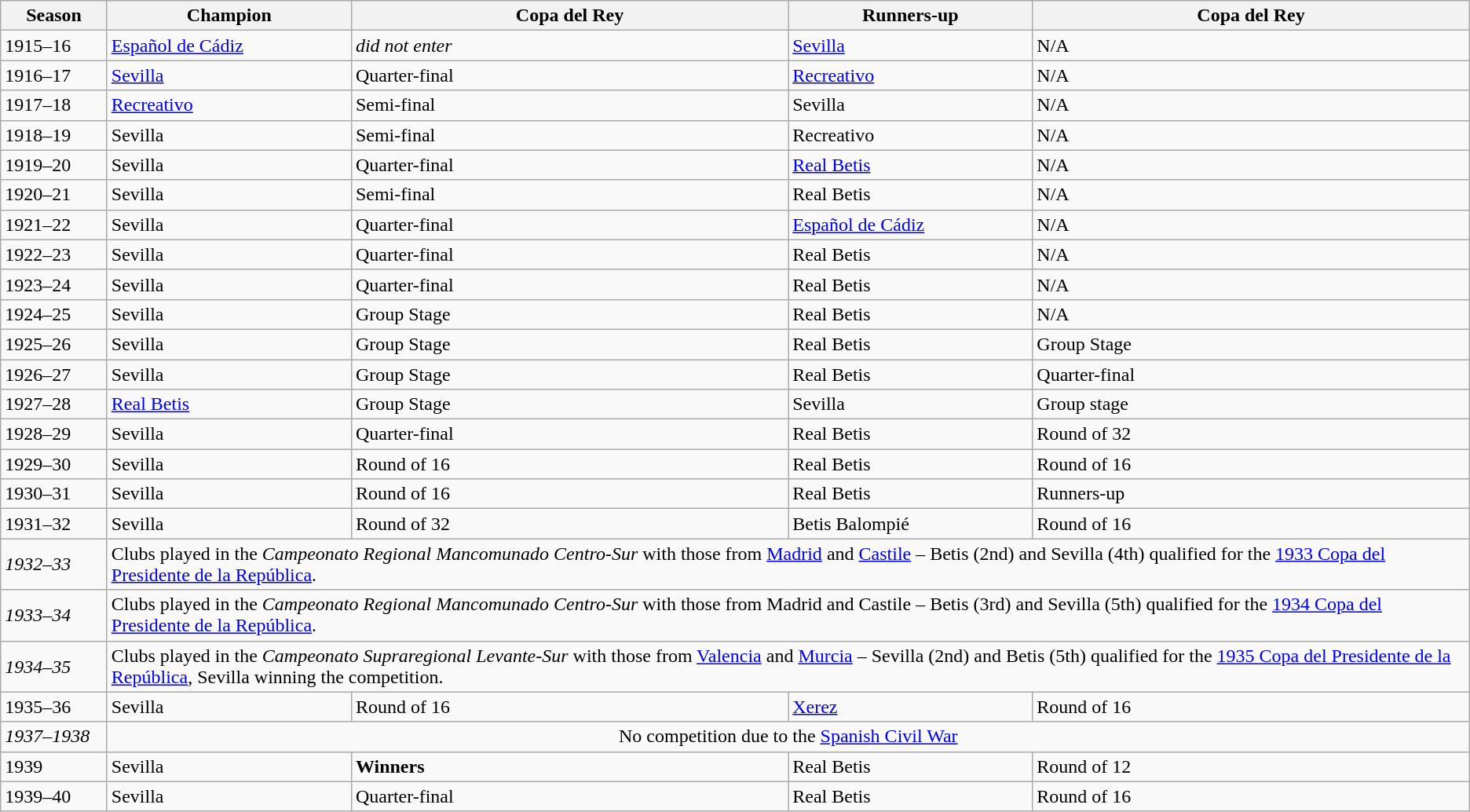<table class = wikitable sortable>
<tr>
<th width="83">Season</th>
<th width="200">Champion</th>
<th>Copa del Rey</th>
<th width="200">Runners-up</th>
<th>Copa del Rey</th>
</tr>
<tr>
<td>1915–16</td>
<td><a href='#'>Español de Cádiz</a></td>
<td><em>did not enter</em></td>
<td><a href='#'>Sevilla</a></td>
<td>N/A</td>
</tr>
<tr>
<td>1916–17</td>
<td><a href='#'>Sevilla</a></td>
<td>Quarter-final</td>
<td><a href='#'>Recreativo</a></td>
<td>N/A</td>
</tr>
<tr>
<td>1917–18</td>
<td><a href='#'>Recreativo</a></td>
<td>Semi-final</td>
<td>Sevilla</td>
<td>N/A</td>
</tr>
<tr>
<td>1918–19</td>
<td>Sevilla</td>
<td>Semi-final</td>
<td>Recreativo</td>
<td>N/A</td>
</tr>
<tr>
<td>1919–20</td>
<td>Sevilla</td>
<td>Quarter-final</td>
<td><a href='#'>Real Betis</a></td>
<td>N/A</td>
</tr>
<tr>
<td>1920–21</td>
<td>Sevilla</td>
<td>Semi-final</td>
<td>Real Betis</td>
<td>N/A</td>
</tr>
<tr>
<td>1921–22</td>
<td>Sevilla</td>
<td>Quarter-final</td>
<td><a href='#'>Español de Cádiz</a></td>
<td>N/A</td>
</tr>
<tr>
<td>1922–23</td>
<td>Sevilla</td>
<td>Quarter-final</td>
<td>Real Betis</td>
<td>N/A</td>
</tr>
<tr>
<td>1923–24</td>
<td>Sevilla</td>
<td>Quarter-final</td>
<td>Real Betis</td>
<td>N/A</td>
</tr>
<tr>
<td>1924–25</td>
<td>Sevilla</td>
<td>Group Stage</td>
<td>Real Betis</td>
<td>N/A</td>
</tr>
<tr>
<td>1925–26</td>
<td>Sevilla</td>
<td>Group Stage</td>
<td>Real Betis</td>
<td>Group Stage</td>
</tr>
<tr>
<td>1926–27</td>
<td>Sevilla</td>
<td>Group Stage</td>
<td>Real Betis</td>
<td>Quarter-final</td>
</tr>
<tr>
<td>1927–28</td>
<td><a href='#'>Real Betis</a></td>
<td>Group Stage</td>
<td>Sevilla</td>
<td>Group stage</td>
</tr>
<tr>
<td>1928–29</td>
<td>Sevilla</td>
<td>Quarter-final</td>
<td>Real Betis</td>
<td>Round of 32</td>
</tr>
<tr>
<td>1929–30</td>
<td>Sevilla</td>
<td>Round of 16</td>
<td>Real Betis</td>
<td>Round of 16</td>
</tr>
<tr>
<td>1930–31</td>
<td>Sevilla</td>
<td>Round of 16</td>
<td>Real Betis</td>
<td>Runners-up</td>
</tr>
<tr>
<td>1931–32</td>
<td>Sevilla</td>
<td>Round of 32</td>
<td>Betis Balompié</td>
<td>Round of 16</td>
</tr>
<tr>
<td><em>1932–33</em></td>
<td colspan=4>Clubs played in the <em>Campeonato Regional Mancomunado Centro-Sur</em> with those from <a href='#'>Madrid</a> and <a href='#'>Castile</a> – Betis (2nd) and Sevilla (4th) qualified for the <a href='#'>1933 Copa del Presidente de la República</a>.</td>
</tr>
<tr>
<td><em>1933–34</em></td>
<td colspan=4>Clubs played in the <em>Campeonato Regional Mancomunado Centro-Sur</em> with those from Madrid and Castile – Betis (3rd) and Sevilla (5th) qualified for the <a href='#'>1934 Copa del Presidente de la República</a>.</td>
</tr>
<tr>
<td><em>1934–35</em></td>
<td colspan=4>Clubs played in the <em>Campeonato Supraregional Levante-Sur</em> with those from <a href='#'>Valencia</a> and <a href='#'>Murcia</a> – Sevilla (2nd) and Betis (5th) qualified for the <a href='#'>1935 Copa del Presidente de la República</a>, Sevilla winning the competition.</td>
</tr>
<tr>
<td>1935–36</td>
<td>Sevilla</td>
<td>Round of 16</td>
<td><a href='#'>Xerez</a></td>
<td>Round of 16</td>
</tr>
<tr>
<td><em>1937–1938</em></td>
<td colspan=4 align=center>No competition due to the <a href='#'>Spanish Civil War</a></td>
</tr>
<tr>
<td>1939</td>
<td>Sevilla</td>
<td><strong>Winners</strong></td>
<td>Real Betis</td>
<td>Round of 12</td>
</tr>
<tr>
<td>1939–40</td>
<td>Sevilla</td>
<td>Quarter-final</td>
<td>Real Betis</td>
<td>Round of 16</td>
</tr>
</table>
